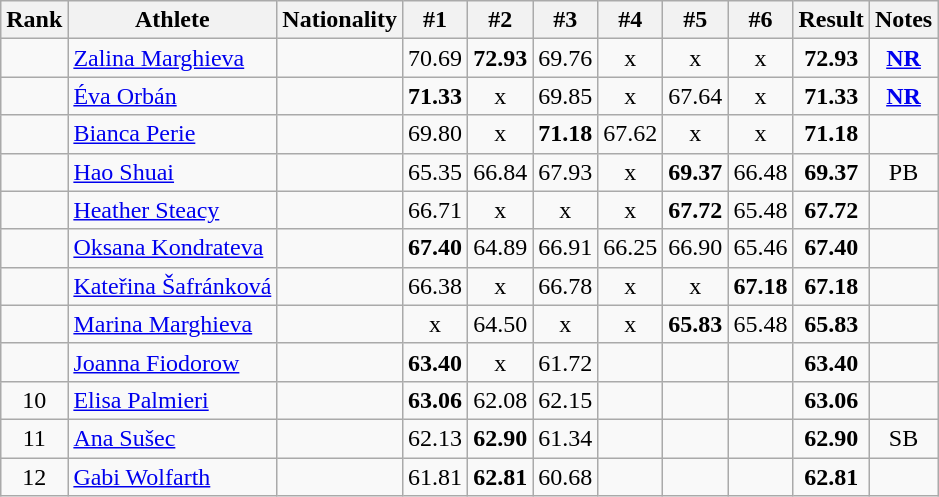<table class="wikitable sortable" style="text-align:center">
<tr>
<th>Rank</th>
<th>Athlete</th>
<th>Nationality</th>
<th>#1</th>
<th>#2</th>
<th>#3</th>
<th>#4</th>
<th>#5</th>
<th>#6</th>
<th>Result</th>
<th>Notes</th>
</tr>
<tr>
<td></td>
<td align="left"><a href='#'>Zalina Marghieva</a></td>
<td align=left></td>
<td>70.69</td>
<td><strong>72.93</strong></td>
<td>69.76</td>
<td>x</td>
<td>x</td>
<td>x</td>
<td><strong>72.93</strong></td>
<td><strong><a href='#'>NR</a></strong></td>
</tr>
<tr>
<td></td>
<td align="left"><a href='#'>Éva Orbán</a></td>
<td align=left></td>
<td><strong>71.33</strong></td>
<td>x</td>
<td>69.85</td>
<td>x</td>
<td>67.64</td>
<td>x</td>
<td><strong>71.33</strong></td>
<td><strong><a href='#'>NR</a></strong></td>
</tr>
<tr>
<td></td>
<td align="left"><a href='#'>Bianca Perie</a></td>
<td align=left></td>
<td>69.80</td>
<td>x</td>
<td><strong>71.18</strong></td>
<td>67.62</td>
<td>x</td>
<td>x</td>
<td><strong>71.18</strong></td>
<td></td>
</tr>
<tr>
<td></td>
<td align="left"><a href='#'>Hao Shuai</a></td>
<td align=left></td>
<td>65.35</td>
<td>66.84</td>
<td>67.93</td>
<td>x</td>
<td><strong>69.37</strong></td>
<td>66.48</td>
<td><strong>69.37</strong></td>
<td>PB</td>
</tr>
<tr>
<td></td>
<td align="left"><a href='#'>Heather Steacy</a></td>
<td align=left></td>
<td>66.71</td>
<td>x</td>
<td>x</td>
<td>x</td>
<td><strong>67.72</strong></td>
<td>65.48</td>
<td><strong>67.72</strong></td>
<td></td>
</tr>
<tr>
<td></td>
<td align="left"><a href='#'>Oksana Kondrateva</a></td>
<td align=left></td>
<td><strong>67.40</strong></td>
<td>64.89</td>
<td>66.91</td>
<td>66.25</td>
<td>66.90</td>
<td>65.46</td>
<td><strong>67.40</strong></td>
<td></td>
</tr>
<tr>
<td></td>
<td align="left"><a href='#'>Kateřina Šafránková</a></td>
<td align=left></td>
<td>66.38</td>
<td>x</td>
<td>66.78</td>
<td>x</td>
<td>x</td>
<td><strong>67.18</strong></td>
<td><strong>67.18</strong></td>
<td></td>
</tr>
<tr>
<td></td>
<td align="left"><a href='#'>Marina Marghieva</a></td>
<td align=left></td>
<td>x</td>
<td>64.50</td>
<td>x</td>
<td>x</td>
<td><strong>65.83</strong></td>
<td>65.48</td>
<td><strong>65.83</strong></td>
<td></td>
</tr>
<tr>
<td></td>
<td align="left"><a href='#'>Joanna Fiodorow</a></td>
<td align=left></td>
<td><strong>63.40</strong></td>
<td>x</td>
<td>61.72</td>
<td></td>
<td></td>
<td></td>
<td><strong>63.40</strong></td>
<td></td>
</tr>
<tr>
<td>10</td>
<td align="left"><a href='#'>Elisa Palmieri</a></td>
<td align=left></td>
<td><strong>63.06</strong></td>
<td>62.08</td>
<td>62.15</td>
<td></td>
<td></td>
<td></td>
<td><strong>63.06</strong></td>
<td></td>
</tr>
<tr>
<td>11</td>
<td align="left"><a href='#'>Ana Sušec</a></td>
<td align=left></td>
<td>62.13</td>
<td><strong>62.90</strong></td>
<td>61.34</td>
<td></td>
<td></td>
<td></td>
<td><strong>62.90</strong></td>
<td>SB</td>
</tr>
<tr>
<td>12</td>
<td align="left"><a href='#'>Gabi Wolfarth</a></td>
<td align=left></td>
<td>61.81</td>
<td><strong>62.81</strong></td>
<td>60.68</td>
<td></td>
<td></td>
<td></td>
<td><strong>62.81</strong></td>
<td></td>
</tr>
</table>
